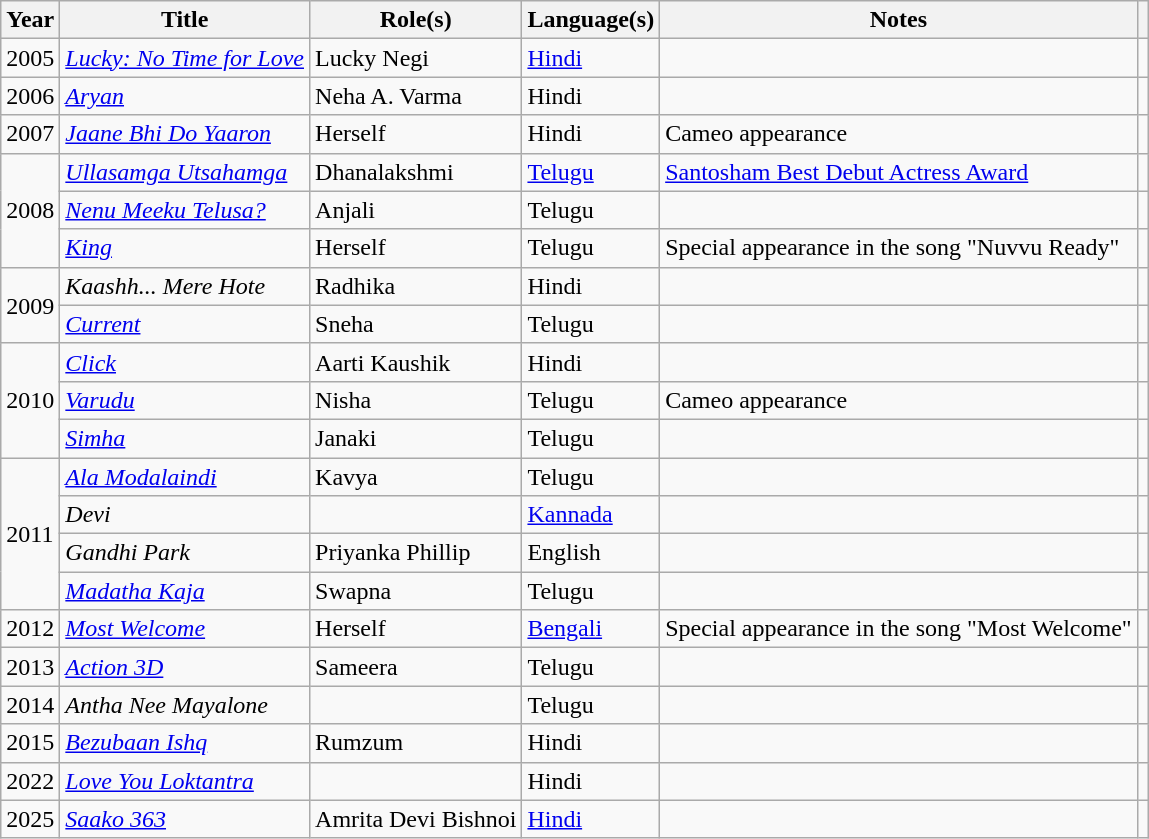<table class="wikitable sortable">
<tr>
<th scope="col">Year</th>
<th scope="col">Title</th>
<th scope="col">Role(s)</th>
<th scope="col">Language(s)</th>
<th scope="col" class="unsortable">Notes</th>
<th scope="col" class="unsortable"></th>
</tr>
<tr>
<td rowspan="1">2005</td>
<td><em><a href='#'>Lucky: No Time for Love</a></em></td>
<td>Lucky Negi</td>
<td><a href='#'>Hindi</a></td>
<td></td>
<td></td>
</tr>
<tr>
<td rowspan="1">2006</td>
<td><em><a href='#'>Aryan</a></em></td>
<td>Neha A. Varma</td>
<td>Hindi</td>
<td></td>
<td></td>
</tr>
<tr>
<td rowspan="1">2007</td>
<td><em><a href='#'>Jaane Bhi Do Yaaron</a></em></td>
<td>Herself</td>
<td>Hindi</td>
<td>Cameo appearance</td>
<td></td>
</tr>
<tr>
<td rowspan="3">2008</td>
<td><em><a href='#'>Ullasamga Utsahamga</a></em></td>
<td>Dhanalakshmi</td>
<td><a href='#'>Telugu</a></td>
<td><a href='#'>Santosham Best Debut Actress Award</a></td>
<td></td>
</tr>
<tr>
<td><em><a href='#'>Nenu Meeku Telusa?</a></em></td>
<td>Anjali</td>
<td>Telugu</td>
<td></td>
<td></td>
</tr>
<tr>
<td><em><a href='#'>King</a></em></td>
<td>Herself</td>
<td>Telugu</td>
<td>Special appearance in the song "Nuvvu Ready"</td>
<td></td>
</tr>
<tr>
<td rowspan="2">2009</td>
<td><em>Kaashh... Mere Hote</em></td>
<td>Radhika</td>
<td>Hindi</td>
<td></td>
<td></td>
</tr>
<tr>
<td><em><a href='#'>Current</a></em></td>
<td>Sneha</td>
<td>Telugu</td>
<td></td>
<td></td>
</tr>
<tr>
<td rowspan="3">2010</td>
<td><em><a href='#'>Click</a></em></td>
<td>Aarti Kaushik</td>
<td>Hindi</td>
<td></td>
<td></td>
</tr>
<tr>
<td><em><a href='#'>Varudu</a></em></td>
<td>Nisha</td>
<td>Telugu</td>
<td>Cameo appearance</td>
<td></td>
</tr>
<tr>
<td><em><a href='#'>Simha</a></em></td>
<td>Janaki</td>
<td>Telugu</td>
<td></td>
<td></td>
</tr>
<tr>
<td rowspan="4">2011</td>
<td><em><a href='#'>Ala Modalaindi</a></em></td>
<td>Kavya</td>
<td>Telugu</td>
<td></td>
<td></td>
</tr>
<tr>
<td><em>Devi</em></td>
<td></td>
<td><a href='#'>Kannada</a></td>
<td></td>
<td></td>
</tr>
<tr>
<td><em>Gandhi Park</em></td>
<td>Priyanka Phillip</td>
<td>English</td>
<td></td>
<td></td>
</tr>
<tr>
<td><em><a href='#'>Madatha Kaja</a></em></td>
<td>Swapna</td>
<td>Telugu</td>
<td></td>
<td></td>
</tr>
<tr>
<td>2012</td>
<td><em><a href='#'>Most Welcome</a></em></td>
<td>Herself</td>
<td><a href='#'>Bengali</a></td>
<td>Special appearance in the song "Most Welcome"</td>
<td></td>
</tr>
<tr>
<td>2013</td>
<td><em><a href='#'>Action 3D</a></em></td>
<td>Sameera</td>
<td>Telugu</td>
<td></td>
<td></td>
</tr>
<tr>
<td>2014</td>
<td><em>Antha Nee Mayalone</em></td>
<td></td>
<td>Telugu</td>
<td></td>
<td></td>
</tr>
<tr>
<td>2015</td>
<td><em><a href='#'>Bezubaan Ishq</a></em></td>
<td>Rumzum</td>
<td>Hindi</td>
<td></td>
<td></td>
</tr>
<tr>
<td>2022</td>
<td><em><a href='#'>Love You Loktantra</a></em></td>
<td></td>
<td>Hindi</td>
<td></td>
<td></td>
</tr>
<tr>
<td>2025</td>
<td><em><a href='#'>Saako 363</a></em></td>
<td>Amrita Devi Bishnoi</td>
<td><a href='#'>Hindi</a></td>
<td></td>
<td></td>
</tr>
</table>
